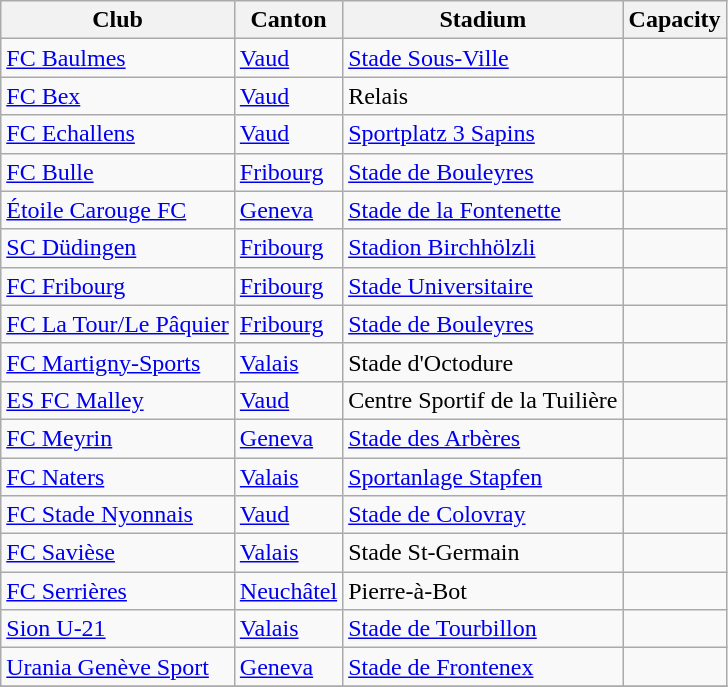<table class="wikitable">
<tr>
<th>Club</th>
<th>Canton</th>
<th>Stadium</th>
<th>Capacity</th>
</tr>
<tr>
<td><a href='#'>FC Baulmes</a></td>
<td><a href='#'>Vaud</a></td>
<td><a href='#'>Stade Sous-Ville</a></td>
<td></td>
</tr>
<tr>
<td><a href='#'>FC Bex</a></td>
<td><a href='#'>Vaud</a></td>
<td>Relais</td>
<td></td>
</tr>
<tr>
<td><a href='#'>FC Echallens</a></td>
<td><a href='#'>Vaud</a></td>
<td><a href='#'>Sportplatz 3 Sapins</a></td>
<td></td>
</tr>
<tr>
<td><a href='#'>FC Bulle</a></td>
<td><a href='#'>Fribourg</a></td>
<td><a href='#'>Stade de Bouleyres</a></td>
<td></td>
</tr>
<tr>
<td><a href='#'>Étoile Carouge FC</a></td>
<td><a href='#'>Geneva</a></td>
<td><a href='#'>Stade de la Fontenette</a></td>
<td></td>
</tr>
<tr>
<td><a href='#'>SC Düdingen</a></td>
<td><a href='#'>Fribourg</a></td>
<td><a href='#'>Stadion Birchhölzli</a></td>
<td></td>
</tr>
<tr>
<td><a href='#'>FC Fribourg</a></td>
<td><a href='#'>Fribourg</a></td>
<td><a href='#'>Stade Universitaire</a></td>
<td></td>
</tr>
<tr>
<td><a href='#'>FC La Tour/Le Pâquier</a></td>
<td><a href='#'>Fribourg</a></td>
<td><a href='#'>Stade de Bouleyres</a></td>
<td></td>
</tr>
<tr>
<td><a href='#'>FC Martigny-Sports</a></td>
<td><a href='#'>Valais</a></td>
<td>Stade d'Octodure</td>
<td></td>
</tr>
<tr>
<td><a href='#'>ES FC Malley</a></td>
<td><a href='#'>Vaud</a></td>
<td>Centre Sportif de la Tuilière</td>
<td></td>
</tr>
<tr>
<td><a href='#'>FC Meyrin</a></td>
<td><a href='#'>Geneva</a></td>
<td><a href='#'>Stade des Arbères</a></td>
<td></td>
</tr>
<tr>
<td><a href='#'>FC Naters</a></td>
<td><a href='#'>Valais</a></td>
<td><a href='#'>Sportanlage Stapfen</a></td>
<td></td>
</tr>
<tr>
<td><a href='#'>FC Stade Nyonnais</a></td>
<td><a href='#'>Vaud</a></td>
<td><a href='#'>Stade de Colovray</a></td>
<td></td>
</tr>
<tr>
<td><a href='#'>FC Savièse</a></td>
<td><a href='#'>Valais</a></td>
<td>Stade St-Germain</td>
<td></td>
</tr>
<tr>
<td><a href='#'>FC Serrières</a></td>
<td><a href='#'>Neuchâtel</a></td>
<td>Pierre-à-Bot</td>
<td></td>
</tr>
<tr>
<td><a href='#'>Sion U-21</a></td>
<td><a href='#'>Valais</a></td>
<td><a href='#'>Stade de Tourbillon</a></td>
<td></td>
</tr>
<tr>
<td><a href='#'>Urania Genève Sport</a></td>
<td><a href='#'>Geneva</a></td>
<td><a href='#'>Stade de Frontenex</a></td>
<td></td>
</tr>
<tr>
</tr>
</table>
